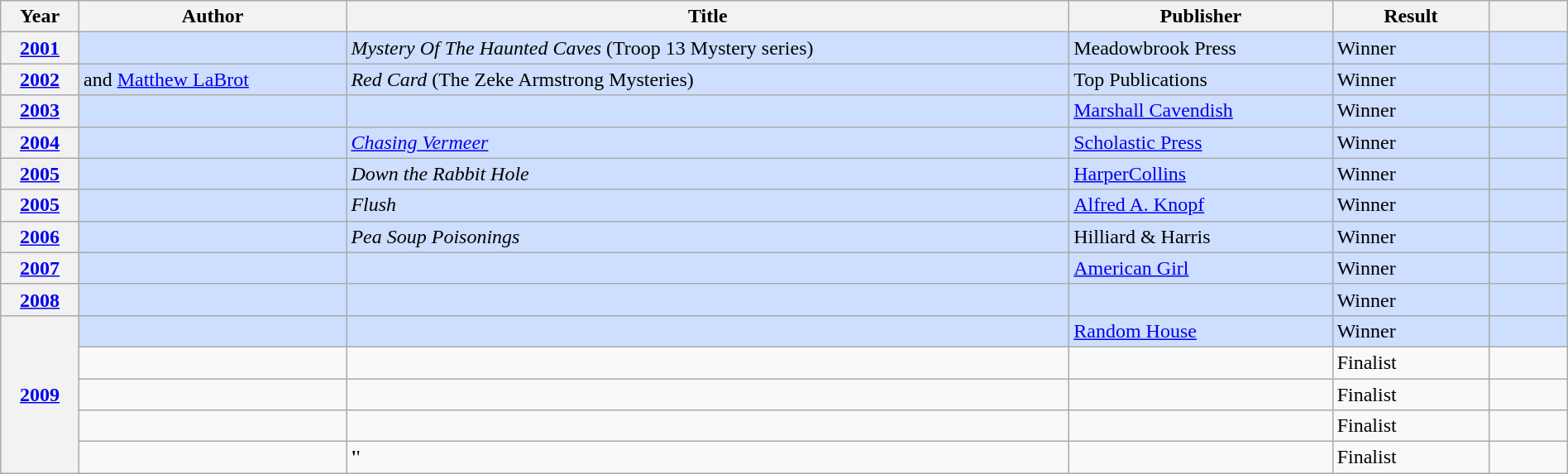<table class="wikitable sortable mw-collapsible" style="width:100%">
<tr>
<th scope="col" width="5%">Year</th>
<th>Author</th>
<th>Title</th>
<th>Publisher</th>
<th scope="col" width="10%">Result</th>
<th scope="col" width="5%"></th>
</tr>
<tr style="background:#cddeff">
<th><a href='#'> 2001</a></th>
<td></td>
<td><em>Mystery Of The Haunted Caves</em> (Troop 13 Mystery series)</td>
<td>Meadowbrook Press</td>
<td>Winner</td>
<td></td>
</tr>
<tr style="background:#cddeff">
<th><a href='#'> 2002</a></th>
<td> and <a href='#'>Matthew LaBrot</a></td>
<td><em>Red Card</em> (The Zeke Armstrong Mysteries)</td>
<td>Top Publications</td>
<td>Winner</td>
<td></td>
</tr>
<tr style="background:#cddeff">
<th><a href='#'> 2003</a></th>
<td></td>
<td><em></em></td>
<td><a href='#'>Marshall Cavendish</a></td>
<td>Winner</td>
<td></td>
</tr>
<tr style="background:#cddeff">
<th><a href='#'> 2004</a></th>
<td></td>
<td><em><a href='#'>Chasing Vermeer</a></em></td>
<td><a href='#'>Scholastic Press</a></td>
<td>Winner</td>
<td></td>
</tr>
<tr style="background:#cddeff">
<th><a href='#'> 2005</a></th>
<td></td>
<td><em>Down the Rabbit Hole</em></td>
<td><a href='#'>HarperCollins</a></td>
<td>Winner</td>
<td></td>
</tr>
<tr style="background:#cddeff">
<th><a href='#'> 2005</a></th>
<td></td>
<td><em>Flush</em></td>
<td><a href='#'>Alfred A. Knopf</a></td>
<td>Winner</td>
<td></td>
</tr>
<tr style="background:#cddeff">
<th><a href='#'> 2006</a></th>
<td></td>
<td><em>Pea Soup Poisonings</em></td>
<td>Hilliard & Harris</td>
<td>Winner</td>
<td></td>
</tr>
<tr style="background:#cddeff">
<th><a href='#'> 2007</a></th>
<td></td>
<td><em></em></td>
<td><a href='#'>American Girl</a></td>
<td>Winner</td>
<td></td>
</tr>
<tr style="background:#cddeff">
<th><a href='#'> 2008</a></th>
<td></td>
<td><em></em></td>
<td></td>
<td>Winner</td>
<td></td>
</tr>
<tr style="background:#cddeff">
<th rowspan="5"><a href='#'> 2009</a></th>
<td></td>
<td><em></em></td>
<td><a href='#'>Random House</a></td>
<td>Winner</td>
<td></td>
</tr>
<tr>
<td></td>
<td><em></em></td>
<td></td>
<td>Finalist</td>
<td></td>
</tr>
<tr>
<td></td>
<td><em></em></td>
<td></td>
<td>Finalist</td>
<td></td>
</tr>
<tr>
<td></td>
<td><em></em></td>
<td></td>
<td>Finalist</td>
<td></td>
</tr>
<tr>
<td></td>
<td><strong>'</strong>'</td>
<td></td>
<td>Finalist</td>
<td></td>
</tr>
</table>
